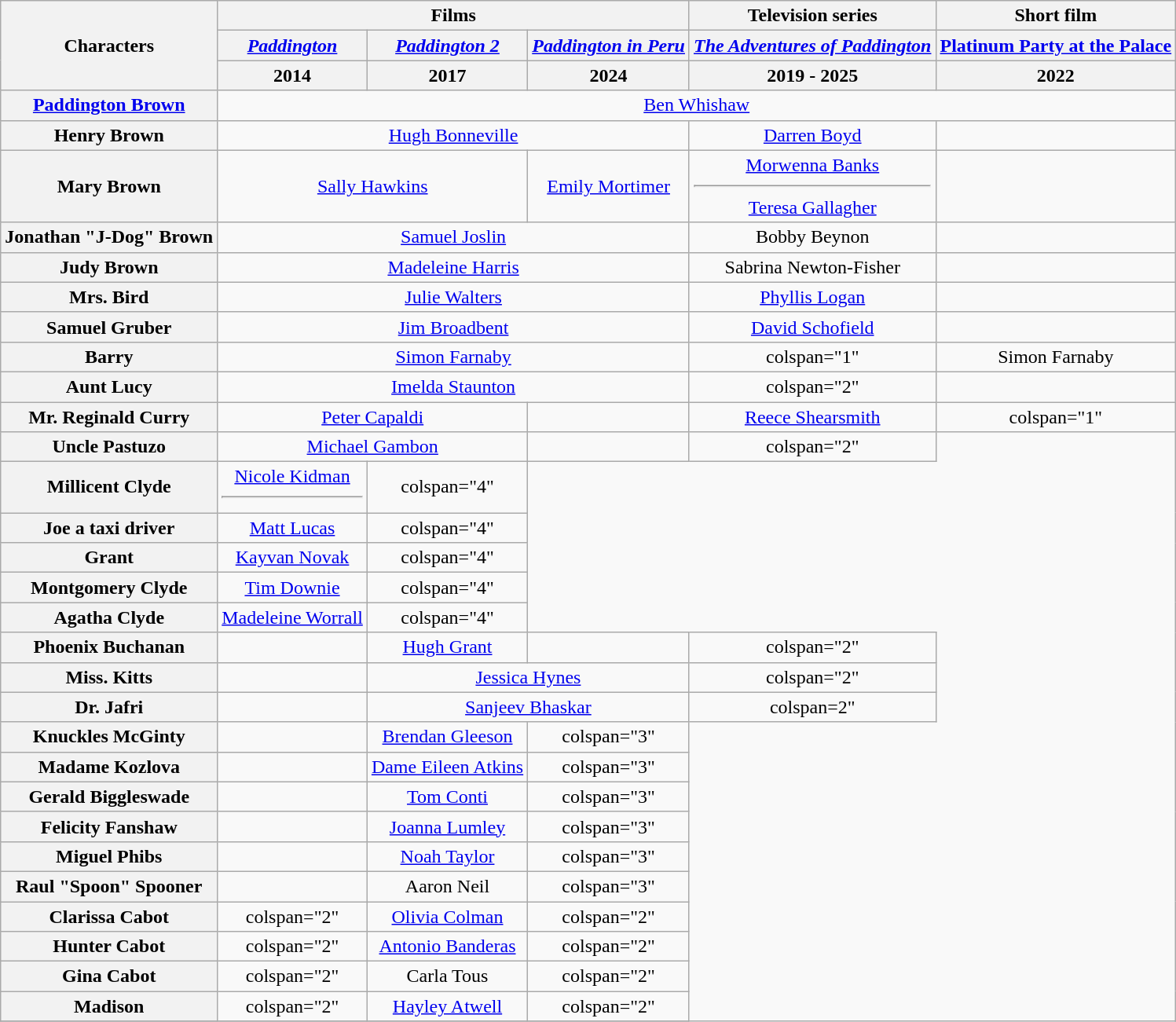<table class="wikitable plainrowheaders" style="text-align:center;">
<tr>
<th rowspan="3">Characters</th>
<th colspan="3">Films</th>
<th>Television series</th>
<th>Short film</th>
</tr>
<tr>
<th><em><a href='#'>Paddington</a></em></th>
<th><em><a href='#'>Paddington 2</a></em></th>
<th><em><a href='#'>Paddington in Peru</a></em></th>
<th><em><a href='#'>The Adventures of Paddington</a></em></th>
<th><a href='#'>Platinum Party at the Palace</a></th>
</tr>
<tr>
<th>2014</th>
<th>2017</th>
<th>2024</th>
<th>2019 - 2025</th>
<th>2022</th>
</tr>
<tr>
<th><a href='#'>Paddington Brown</a></th>
<td colspan="5"><a href='#'>Ben Whishaw</a></td>
</tr>
<tr>
<th>Henry Brown</th>
<td colspan="3"><a href='#'>Hugh Bonneville</a></td>
<td><a href='#'>Darren Boyd</a></td>
<td></td>
</tr>
<tr>
<th>Mary Brown</th>
<td colspan="2"><a href='#'>Sally Hawkins</a></td>
<td><a href='#'>Emily Mortimer</a></td>
<td><a href='#'>Morwenna Banks</a><hr><a href='#'>Teresa Gallagher</a></td>
<td></td>
</tr>
<tr>
<th>Jonathan "J-Dog" Brown</th>
<td colspan="3"><a href='#'>Samuel Joslin</a></td>
<td>Bobby Beynon</td>
<td></td>
</tr>
<tr>
<th>Judy Brown</th>
<td colspan="3"><a href='#'>Madeleine Harris</a></td>
<td>Sabrina Newton-Fisher</td>
<td></td>
</tr>
<tr>
<th>Mrs. Bird</th>
<td colspan="3"><a href='#'>Julie Walters</a></td>
<td><a href='#'>Phyllis Logan</a></td>
<td></td>
</tr>
<tr>
<th>Samuel Gruber</th>
<td colspan="3"><a href='#'>Jim Broadbent</a></td>
<td><a href='#'>David Schofield</a></td>
<td></td>
</tr>
<tr>
<th>Barry</th>
<td colspan="3"><a href='#'>Simon Farnaby</a></td>
<td>colspan="1" </td>
<td colspan="1">Simon Farnaby</td>
</tr>
<tr>
<th>Aunt Lucy</th>
<td colspan="3"><a href='#'>Imelda Staunton</a></td>
<td>colspan="2" </td>
</tr>
<tr>
<th>Mr. Reginald Curry</th>
<td colspan="2"><a href='#'>Peter Capaldi</a></td>
<td></td>
<td><a href='#'>Reece Shearsmith</a></td>
<td>colspan="1" </td>
</tr>
<tr>
<th>Uncle Pastuzo</th>
<td colspan="2"><a href='#'>Michael Gambon</a></td>
<td></td>
<td>colspan="2" </td>
</tr>
<tr>
<th>Millicent Clyde</th>
<td><a href='#'>Nicole Kidman</a><hr></td>
<td>colspan="4" </td>
</tr>
<tr>
<th>Joe a taxi driver</th>
<td><a href='#'>Matt Lucas</a></td>
<td>colspan="4" </td>
</tr>
<tr>
<th>Grant</th>
<td><a href='#'>Kayvan Novak</a></td>
<td>colspan="4" </td>
</tr>
<tr>
<th>Montgomery Clyde</th>
<td><a href='#'>Tim Downie</a></td>
<td>colspan="4" </td>
</tr>
<tr>
<th>Agatha Clyde</th>
<td><a href='#'>Madeleine Worrall</a></td>
<td>colspan="4" </td>
</tr>
<tr>
<th>Phoenix Buchanan</th>
<td></td>
<td><a href='#'>Hugh Grant</a></td>
<td></td>
<td>colspan="2" </td>
</tr>
<tr>
<th>Miss. Kitts</th>
<td></td>
<td colspan="2"><a href='#'>Jessica Hynes</a></td>
<td>colspan="2" </td>
</tr>
<tr>
<th>Dr. Jafri</th>
<td></td>
<td colspan="2"><a href='#'>Sanjeev Bhaskar</a></td>
<td>colspan=2" </td>
</tr>
<tr>
<th>Knuckles McGinty</th>
<td></td>
<td><a href='#'>Brendan Gleeson</a></td>
<td>colspan="3" </td>
</tr>
<tr>
<th>Madame Kozlova</th>
<td></td>
<td><a href='#'>Dame Eileen Atkins</a></td>
<td>colspan="3" </td>
</tr>
<tr>
<th>Gerald Biggleswade</th>
<td></td>
<td><a href='#'>Tom Conti</a></td>
<td>colspan="3" </td>
</tr>
<tr>
<th>Felicity Fanshaw</th>
<td></td>
<td><a href='#'>Joanna Lumley</a></td>
<td>colspan="3" </td>
</tr>
<tr>
<th>Miguel Phibs</th>
<td></td>
<td><a href='#'>Noah Taylor</a></td>
<td>colspan="3" </td>
</tr>
<tr>
<th>Raul "Spoon" Spooner</th>
<td></td>
<td>Aaron Neil</td>
<td>colspan="3" </td>
</tr>
<tr>
<th>Clarissa Cabot<br></th>
<td>colspan="2" </td>
<td><a href='#'>Olivia Colman</a></td>
<td>colspan="2" </td>
</tr>
<tr>
<th>Hunter Cabot</th>
<td>colspan="2" </td>
<td><a href='#'>Antonio Banderas</a></td>
<td>colspan="2" </td>
</tr>
<tr>
<th>Gina Cabot</th>
<td>colspan="2" </td>
<td>Carla Tous</td>
<td>colspan="2" </td>
</tr>
<tr>
<th>Madison</th>
<td>colspan="2" </td>
<td><a href='#'>Hayley Atwell</a></td>
<td>colspan="2" </td>
</tr>
<tr>
</tr>
</table>
